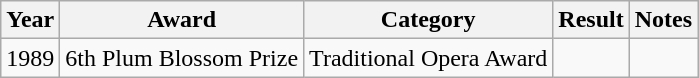<table class="wikitable">
<tr>
<th>Year</th>
<th>Award</th>
<th>Category</th>
<th>Result</th>
<th>Notes</th>
</tr>
<tr>
<td>1989</td>
<td>6th Plum Blossom Prize</td>
<td>Traditional Opera Award</td>
<td></td>
<td></td>
</tr>
</table>
